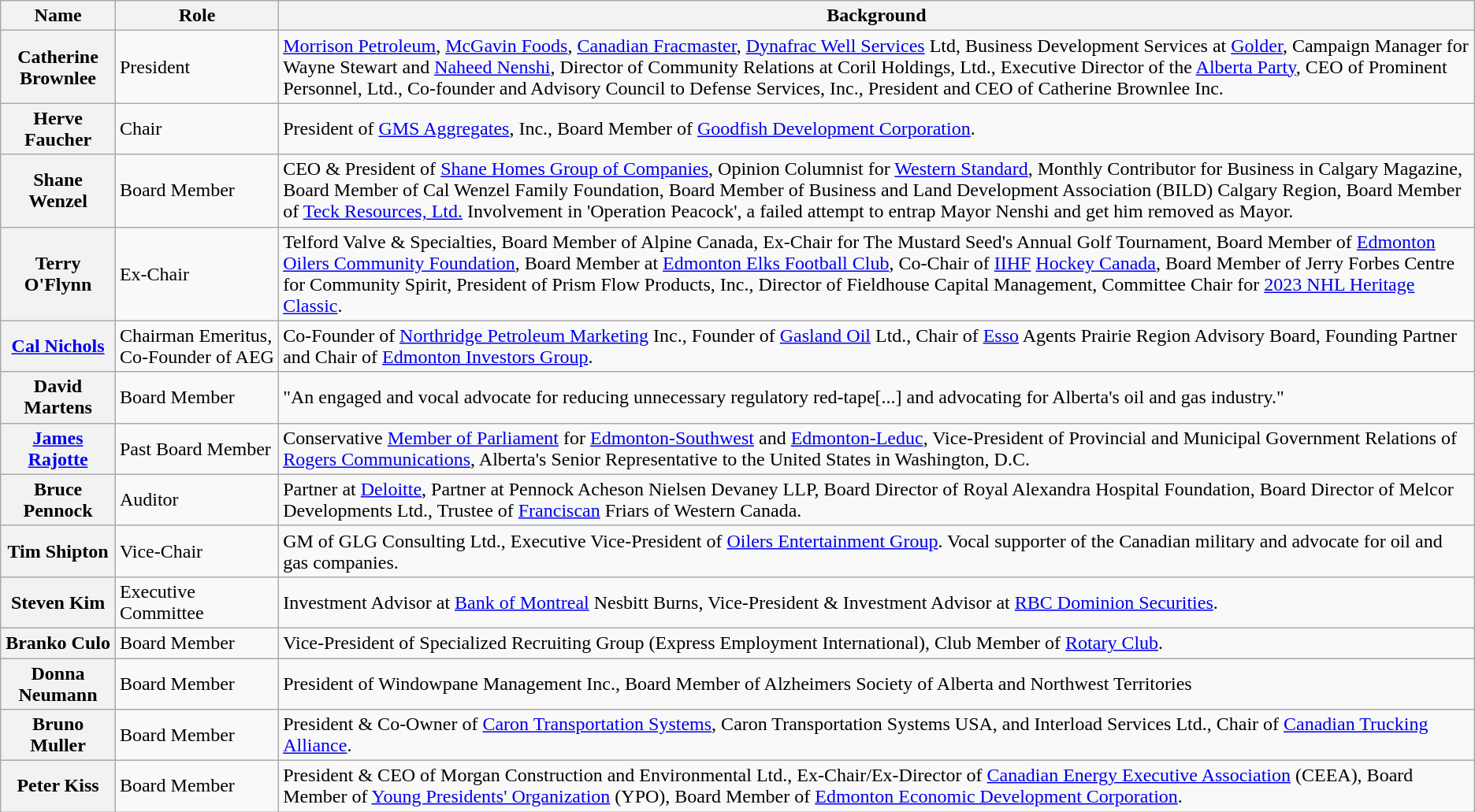<table class="wikitable plainrowheaders">
<tr>
<th scope=col><strong>Name</strong></th>
<th scope=col><strong>Role</strong></th>
<th scope=col><strong>Background</strong></th>
</tr>
<tr>
<th scope=row>Catherine Brownlee</th>
<td>President</td>
<td><a href='#'>Morrison Petroleum</a>, <a href='#'>McGavin Foods</a>, <a href='#'>Canadian Fracmaster</a>, <a href='#'>Dynafrac Well Services</a> Ltd, Business Development Services at <a href='#'>Golder</a>, Campaign Manager for Wayne Stewart and <a href='#'>Naheed Nenshi</a>, Director of Community Relations at Coril Holdings, Ltd., Executive Director of the <a href='#'>Alberta Party</a>, CEO of Prominent Personnel, Ltd., Co-founder and Advisory Council to Defense Services, Inc., President and CEO of Catherine Brownlee Inc.</td>
</tr>
<tr>
<th scope=row>Herve Faucher</th>
<td>Chair</td>
<td>President of <a href='#'>GMS Aggregates</a>, Inc., Board Member of <a href='#'>Goodfish Development Corporation</a>.</td>
</tr>
<tr>
<th scope=row>Shane Wenzel</th>
<td>Board Member</td>
<td>CEO & President of <a href='#'>Shane Homes Group of Companies</a>, Opinion Columnist for <a href='#'>Western Standard</a>, Monthly Contributor for Business in Calgary Magazine, Board Member of Cal Wenzel Family Foundation, Board Member of Business and Land Development Association (BILD) Calgary Region, Board Member of <a href='#'>Teck Resources, Ltd.</a> Involvement in 'Operation Peacock', a failed attempt to entrap Mayor Nenshi and get him removed as Mayor.</td>
</tr>
<tr>
<th scope=row>Terry O'Flynn</th>
<td>Ex-Chair</td>
<td>Telford Valve & Specialties, Board Member of Alpine Canada, Ex-Chair for The Mustard Seed's Annual Golf Tournament, Board Member of <a href='#'>Edmonton Oilers Community Foundation</a>, Board Member at <a href='#'>Edmonton Elks Football Club</a>, Co-Chair of <a href='#'>IIHF</a> <a href='#'>Hockey Canada</a>, Board Member of Jerry Forbes Centre for Community Spirit, President of Prism Flow Products, Inc., Director of Fieldhouse Capital Management, Committee Chair for <a href='#'>2023 NHL Heritage Classic</a>.</td>
</tr>
<tr>
<th scope=row><a href='#'>Cal Nichols</a></th>
<td>Chairman Emeritus, Co-Founder of AEG</td>
<td>Co-Founder of <a href='#'>Northridge Petroleum Marketing</a> Inc., Founder of <a href='#'>Gasland Oil</a> Ltd., Chair of <a href='#'>Esso</a> Agents Prairie Region Advisory Board, Founding Partner and Chair of <a href='#'>Edmonton Investors Group</a>.</td>
</tr>
<tr>
<th scope=row>David Martens</th>
<td>Board Member</td>
<td>"An engaged and vocal advocate for reducing unnecessary regulatory red-tape[...] and advocating for Alberta's oil and gas industry."</td>
</tr>
<tr>
<th scope=row><a href='#'>James Rajotte</a></th>
<td>Past Board Member</td>
<td>Conservative <a href='#'>Member of Parliament</a> for <a href='#'>Edmonton-Southwest</a> and <a href='#'>Edmonton-Leduc</a>, Vice-President of Provincial and Municipal Government Relations of <a href='#'>Rogers Communications</a>, Alberta's Senior Representative to the United States in Washington, D.C.</td>
</tr>
<tr>
<th scope=row>Bruce Pennock</th>
<td>Auditor</td>
<td>Partner at <a href='#'>Deloitte</a>, Partner at Pennock Acheson Nielsen Devaney LLP, Board Director of Royal Alexandra Hospital Foundation, Board Director of Melcor Developments Ltd., Trustee of <a href='#'>Franciscan</a> Friars of Western Canada.</td>
</tr>
<tr>
<th scope=row>Tim Shipton</th>
<td>Vice-Chair</td>
<td>GM of GLG Consulting Ltd., Executive Vice-President of <a href='#'>Oilers Entertainment Group</a>. Vocal supporter of the Canadian military and advocate for oil and gas companies.</td>
</tr>
<tr>
<th scope=row>Steven Kim</th>
<td>Executive Committee</td>
<td>Investment Advisor at <a href='#'>Bank of Montreal</a> Nesbitt Burns, Vice-President & Investment Advisor at <a href='#'>RBC Dominion Securities</a>.</td>
</tr>
<tr>
<th scope=row>Branko Culo</th>
<td>Board Member</td>
<td>Vice-President of Specialized Recruiting Group (Express Employment International), Club Member of <a href='#'>Rotary Club</a>.</td>
</tr>
<tr>
<th scope=row>Donna Neumann</th>
<td>Board Member</td>
<td>President of Windowpane Management Inc., Board Member of Alzheimers Society of Alberta and Northwest Territories</td>
</tr>
<tr>
<th scope=row>Bruno Muller</th>
<td>Board Member</td>
<td>President & Co-Owner of <a href='#'>Caron Transportation Systems</a>, Caron Transportation Systems USA, and Interload Services Ltd., Chair of <a href='#'>Canadian Trucking Alliance</a>.</td>
</tr>
<tr>
<th scope=row>Peter Kiss</th>
<td>Board Member</td>
<td>President & CEO of Morgan Construction and Environmental Ltd., Ex-Chair/Ex-Director of <a href='#'>Canadian Energy Executive Association</a> (CEEA), Board Member of <a href='#'>Young Presidents' Organization</a> (YPO), Board Member of <a href='#'>Edmonton Economic Development Corporation</a>.</td>
</tr>
</table>
